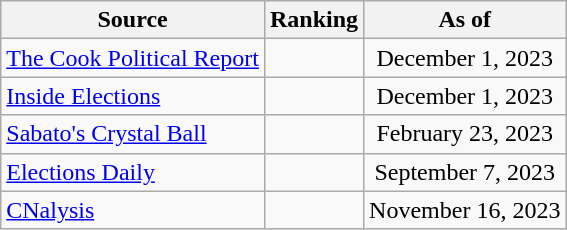<table class="wikitable" style="text-align:center">
<tr>
<th>Source</th>
<th>Ranking</th>
<th>As of</th>
</tr>
<tr>
<td align=left><a href='#'>The Cook Political Report</a></td>
<td></td>
<td>December 1, 2023</td>
</tr>
<tr>
<td align=left><a href='#'>Inside Elections</a></td>
<td></td>
<td>December 1, 2023</td>
</tr>
<tr>
<td align=left><a href='#'>Sabato's Crystal Ball</a></td>
<td></td>
<td>February 23, 2023</td>
</tr>
<tr>
<td align=left><a href='#'>Elections Daily</a></td>
<td></td>
<td>September 7, 2023</td>
</tr>
<tr>
<td align=left><a href='#'>CNalysis</a></td>
<td></td>
<td>November 16, 2023</td>
</tr>
</table>
